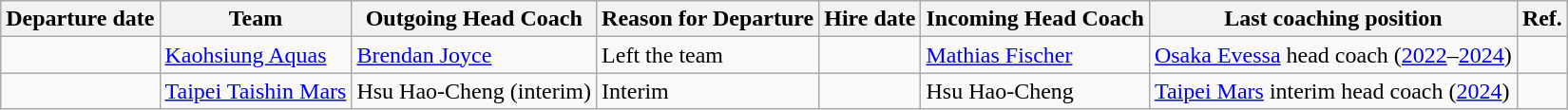<table class="wikitable sortable">
<tr>
<th>Departure date</th>
<th>Team</th>
<th>Outgoing Head Coach</th>
<th>Reason for Departure</th>
<th>Hire date</th>
<th>Incoming Head Coach</th>
<th class="unsortable">Last coaching position</th>
<th class="unsortable">Ref.</th>
</tr>
<tr>
<td></td>
<td><a href='#'>Kaohsiung Aquas</a></td>
<td><a href='#'>Brendan Joyce</a></td>
<td>Left the team</td>
<td></td>
<td><a href='#'>Mathias Fischer</a></td>
<td><a href='#'>Osaka Evessa</a> head coach (<a href='#'>2022</a>–<a href='#'>2024</a>)</td>
<td align="center"></td>
</tr>
<tr>
<td></td>
<td><a href='#'>Taipei Taishin Mars</a></td>
<td>Hsu Hao-Cheng (interim)</td>
<td>Interim</td>
<td></td>
<td>Hsu Hao-Cheng</td>
<td><a href='#'>Taipei Mars</a> interim head coach (<a href='#'>2024</a>)</td>
<td align="center"></td>
</tr>
</table>
